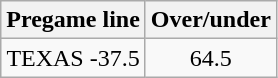<table class="wikitable" style="margin-left: auto; margin-right: auto; border: none; display: inline-table;">
<tr align="center">
<th style=>Pregame line</th>
<th style=>Over/under</th>
</tr>
<tr align="center">
<td>TEXAS -37.5</td>
<td>64.5</td>
</tr>
</table>
